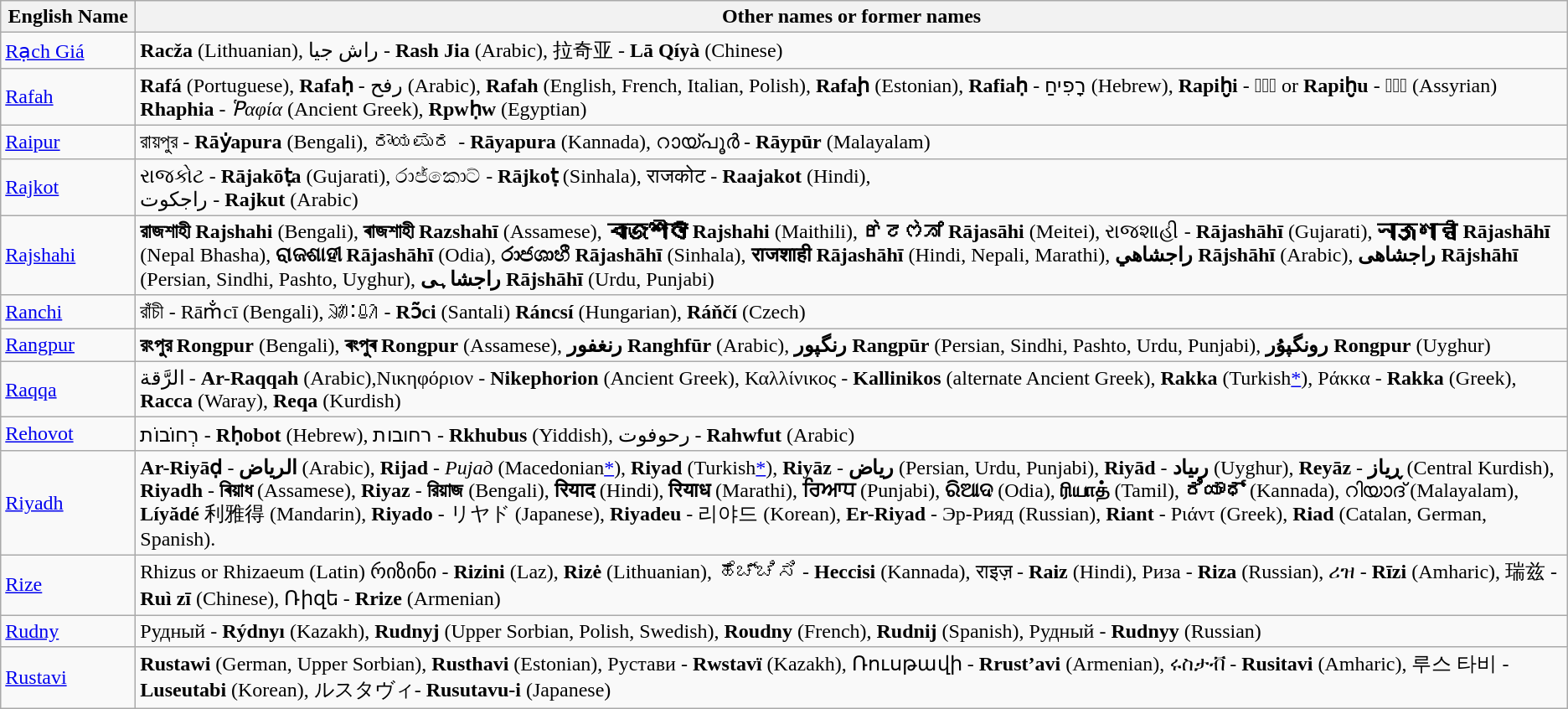<table class="wikitable">
<tr>
<th style="width:100px;">English Name</th>
<th>Other names or former names</th>
</tr>
<tr>
<td> <a href='#'>Rạch Giá</a></td>
<td><strong>Racža</strong> (Lithuanian), راش جيا - <strong>Rash Jia</strong> (Arabic), 拉奇亚 - <strong>Lā Qíyà</strong> (Chinese)</td>
</tr>
<tr>
<td> <a href='#'>Rafah</a></td>
<td><strong>Rafá</strong> (Portuguese), <strong>Rafaḥ</strong> - رفح (Arabic), <strong>Rafah</strong> (English, French, Italian, Polish), <strong>Rafaḩ</strong> (Estonian), <strong>Rafiaḥ</strong> - רָפִיחַ (Hebrew), <strong>Rapiḫi</strong> - 𒊏𒉿𒄭 or <strong>Rapiḫu</strong> - 𒊏𒉿𒄷 (Assyrian) <strong>Rhaphia</strong> - <em>Ῥαφία</em> (Ancient Greek), <strong>Rpwḥw</strong>  (Egyptian)</td>
</tr>
<tr>
<td> <a href='#'>Raipur</a></td>
<td>রায়পুর - <strong>Rāẏapura</strong> (Bengali), ರಾಯಪುರ - <strong>Rāyapura</strong> (Kannada), റായ്പൂർ - <strong>Rāypūr</strong> (Malayalam)</td>
</tr>
<tr>
<td> <a href='#'>Rajkot</a></td>
<td>રાજકોટ - <strong>Rājakōṭa</strong> (Gujarati), රාජ්කොට් - <strong>Rājkoṭ</strong> (Sinhala),  राजकोट - <strong>Raajakot</strong> (Hindi),<br>راجكوت - <strong>Rajkut</strong> (Arabic)</td>
</tr>
<tr>
<td> <a href='#'>Rajshahi</a></td>
<td><strong>রাজশাহী Rajshahi</strong> (Bengali), <strong>ৰাজশাহী Razshahī</strong> (Assamese), <strong>𑒩𑒰𑒖𑒬𑒰𑒯𑒲 Rajshahi</strong> (Maithili), <strong>ꯔꯥꯖꯁꯥꯍꯤ Rājasāhi</strong> (Meitei), રાજશાહી - <strong>Rājashāhī</strong> (Gujarati), <strong>𑐬𑐵𑐖𑐱𑐵𑐴𑐷 Rājashāhī</strong> (Nepal Bhasha), <strong>ରାଜଶାହୀ Rājashāhī</strong> (Odia), <strong>රාජශාහී Rājashāhī</strong> (Sinhala), <strong> राजशाही Rājashāhī</strong> (Hindi, Nepali, Marathi), <strong>راجشاهي Rājshāhī</strong> (Arabic), <strong>راجشاهی Rājshāhī</strong> (Persian, Sindhi, Pashto, Uyghur), <strong>راجشاہی Rājshāhī</strong> (Urdu, Punjabi)</td>
</tr>
<tr>
<td> <a href='#'>Ranchi</a></td>
<td>রাঁচী - Rām̐cī (Bengali), ᱨᱟᱺᱪᱤ - <strong>Rɔ̃ci</strong> (Santali) <strong>Ráncsí</strong> (Hungarian), <strong>Ráňčí</strong> (Czech)</td>
</tr>
<tr>
<td> <a href='#'>Rangpur</a></td>
<td><strong>রংপুর Rongpur</strong> (Bengali), <strong>ৰংপুৰ Rongpur</strong> (Assamese), <strong>رنغفور Ranghfūr</strong> (Arabic), <strong>رنگپور Rangpūr</strong> (Persian, Sindhi, Pashto, Urdu, Punjabi), <strong>رونگپۇر Rongpur</strong> (Uyghur)</td>
</tr>
<tr>
<td> <a href='#'>Raqqa</a></td>
<td>الرَّقة - <strong>Ar-Raqqah</strong> (Arabic),Νικηφόριον - <strong>Nikephorion</strong> (Ancient Greek), Καλλίνικος - <strong>Kallinikos</strong> (alternate Ancient Greek), <strong>Rakka</strong> (Turkish<a href='#'>*</a>), Ράκκα - <strong>Rakka</strong> (Greek), <strong>Racca</strong> (Waray), <strong>Reqa</strong> (Kurdish)</td>
</tr>
<tr>
<td> <a href='#'>Rehovot</a></td>
<td>רְחוֹבוֹת - <strong>Rḥobot</strong> (Hebrew), רחובות - <strong>Rkhubus</strong> (Yiddish), رحوفوت - <strong>Rahwfut</strong> (Arabic)</td>
</tr>
<tr>
<td> <a href='#'>Riyadh</a></td>
<td><strong>Ar-Riyāḍ</strong> - <strong>الرياض</strong> (Arabic), <strong>Rijad</strong> - <em>Ријад</em> (Macedonian<a href='#'>*</a>), <strong>Riyad</strong> (Turkish<a href='#'>*</a>), <strong>Riyāz</strong> - <strong>رياض</strong> (Persian, Urdu, Punjabi), <strong>Riyād</strong> - <strong>رىياد</strong> (Uyghur), <strong>Reyāz</strong> - <strong>ڕیاز</strong> (Central Kurdish), <strong>Riyadh</strong> - <strong>ৰিয়াধ</strong> (Assamese), <strong>Riyaz</strong> - <strong>রিয়াজ</strong> (Bengali), <strong>रियाद</strong> (Hindi), <strong>रियाध</strong> (Marathi), <strong>ਰਿਆਧ</strong> (Punjabi), <strong>ରିଆଦ</strong> (Odia), <strong>ரியாத்</strong> (Tamil), <strong>ರಿಯಾಧ್</strong> (Kannada), റിയാദ് (Malayalam), <strong>Líyădé</strong> 利雅得 (Mandarin), <strong>Riyado</strong> - リヤド (Japanese), <strong>Riyadeu</strong> - 리야드 (Korean), <strong>Er-Riyad</strong> - Эр-Рияд (Russian), <strong>Riant</strong> - Ριάντ (Greek), <strong>Riad</strong> (Catalan, German, Spanish).</td>
</tr>
<tr>
<td> <a href='#'>Rize</a></td>
<td>Rhizus or Rhizaeum (Latin) რიზინი - <strong>Rizini</strong> (Laz), <strong>Rizė</strong> (Lithuanian), ಹೆಚ್ಚಿಸಿ - <strong>Heccisi</strong> (Kannada), राइज़ - <strong>Raiz</strong> (Hindi), Риза - <strong>Riza</strong> (Russian), ሪዝ - <strong>Rīzi</strong> (Amharic), 瑞兹 - <strong>Ruì zī</strong> (Chinese), Ռիզե - <strong>Rrize</strong> (Armenian)</td>
</tr>
<tr>
<td> <a href='#'>Rudny</a></td>
<td>Рудный - <strong>Rýdnyı</strong> (Kazakh), <strong>Rudnyj</strong> (Upper Sorbian, Polish, Swedish), <strong>Roudny</strong> (French), <strong>Rudnij</strong> (Spanish), Рудный - <strong>Rudnyy</strong> (Russian)</td>
</tr>
<tr>
<td> <a href='#'>Rustavi</a></td>
<td><strong>Rustawi</strong> (German, Upper Sorbian), <strong>Rusthavi</strong> (Estonian), Рустави - <strong>Rwstavï</strong> (Kazakh), Ռուսթավի - <strong>Rrust’avi</strong> (Armenian), ሩስታቭ - <strong>Rusitavi</strong> (Amharic), 루스 타비 - <strong>Luseutabi</strong> (Korean), ルスタヴィ- <strong>Rusutavu-i</strong> (Japanese)</td>
</tr>
</table>
